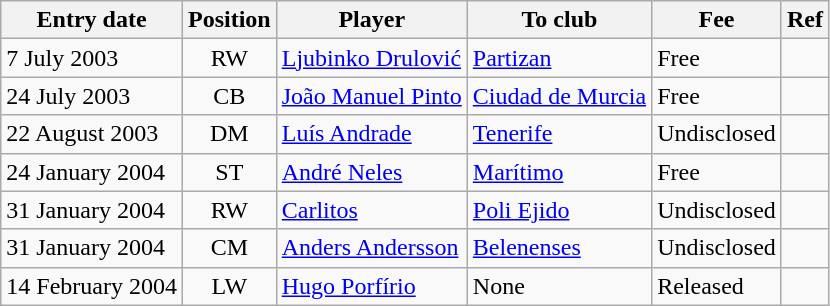<table class="wikitable sortable">
<tr>
<th>Entry date</th>
<th>Position</th>
<th>Player</th>
<th>To club</th>
<th>Fee</th>
<th>Ref</th>
</tr>
<tr>
<td>7 July 2003</td>
<td style="text-align:center;">RW</td>
<td style="text-align:left;"><a href='#'>Ljubinko Drulović</a></td>
<td style="text-align:left;"><a href='#'>Partizan</a></td>
<td>Free</td>
<td></td>
</tr>
<tr>
<td>24 July 2003</td>
<td style="text-align:center;">CB</td>
<td style="text-align:left;"><a href='#'>João Manuel Pinto</a></td>
<td style="text-align:left;"><a href='#'>Ciudad de Murcia</a></td>
<td>Free</td>
<td></td>
</tr>
<tr>
<td>22 August 2003</td>
<td style="text-align:center;">DM</td>
<td style="text-align:left;"><a href='#'>Luís Andrade</a></td>
<td style="text-align:left;"><a href='#'>Tenerife</a></td>
<td>Undisclosed</td>
<td></td>
</tr>
<tr>
<td>24 January 2004</td>
<td style="text-align:center;">ST</td>
<td style="text-align:left;"><a href='#'>André Neles</a></td>
<td style="text-align:left;"><a href='#'>Marítimo</a></td>
<td>Free</td>
<td></td>
</tr>
<tr>
<td>31 January 2004</td>
<td style="text-align:center;">RW</td>
<td style="text-align:left;"><a href='#'>Carlitos</a></td>
<td style="text-align:left;"><a href='#'>Poli Ejido</a></td>
<td>Undisclosed</td>
<td></td>
</tr>
<tr>
<td>31 January 2004</td>
<td style="text-align:center;">CM</td>
<td style="text-align:left;"><a href='#'>Anders Andersson</a></td>
<td style="text-align:left;"><a href='#'>Belenenses</a></td>
<td>Undisclosed</td>
<td></td>
</tr>
<tr>
<td>14 February 2004</td>
<td style="text-align:center;">LW</td>
<td style="text-align:left;"><a href='#'>Hugo Porfírio</a></td>
<td style="text-align:left;">None</td>
<td>Released</td>
<td></td>
</tr>
</table>
